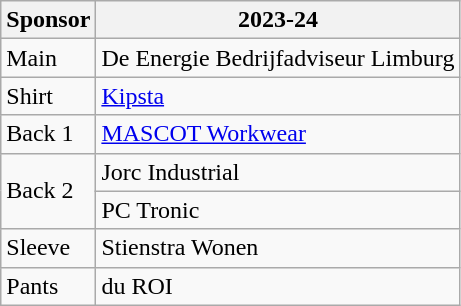<table class="wikitable">
<tr>
<th>Sponsor</th>
<th>2023-24</th>
</tr>
<tr>
<td>Main</td>
<td>De Energie Bedrijfadviseur Limburg</td>
</tr>
<tr>
<td>Shirt</td>
<td><a href='#'>Kipsta</a></td>
</tr>
<tr>
<td>Back 1</td>
<td><a href='#'>MASCOT Workwear</a></td>
</tr>
<tr>
<td rowspan="2">Back 2</td>
<td>Jorc Industrial</td>
</tr>
<tr>
<td>PC Tronic</td>
</tr>
<tr>
<td>Sleeve</td>
<td>Stienstra Wonen</td>
</tr>
<tr>
<td>Pants</td>
<td>du ROI</td>
</tr>
</table>
